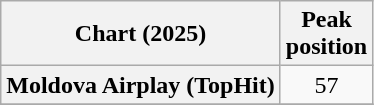<table class="wikitable plainrowheaders" style="text-align:center">
<tr>
<th scope="col">Chart (2025)</th>
<th scope="col">Peak<br>position</th>
</tr>
<tr>
<th scope="row">Moldova Airplay (TopHit)</th>
<td>57</td>
</tr>
<tr>
</tr>
</table>
